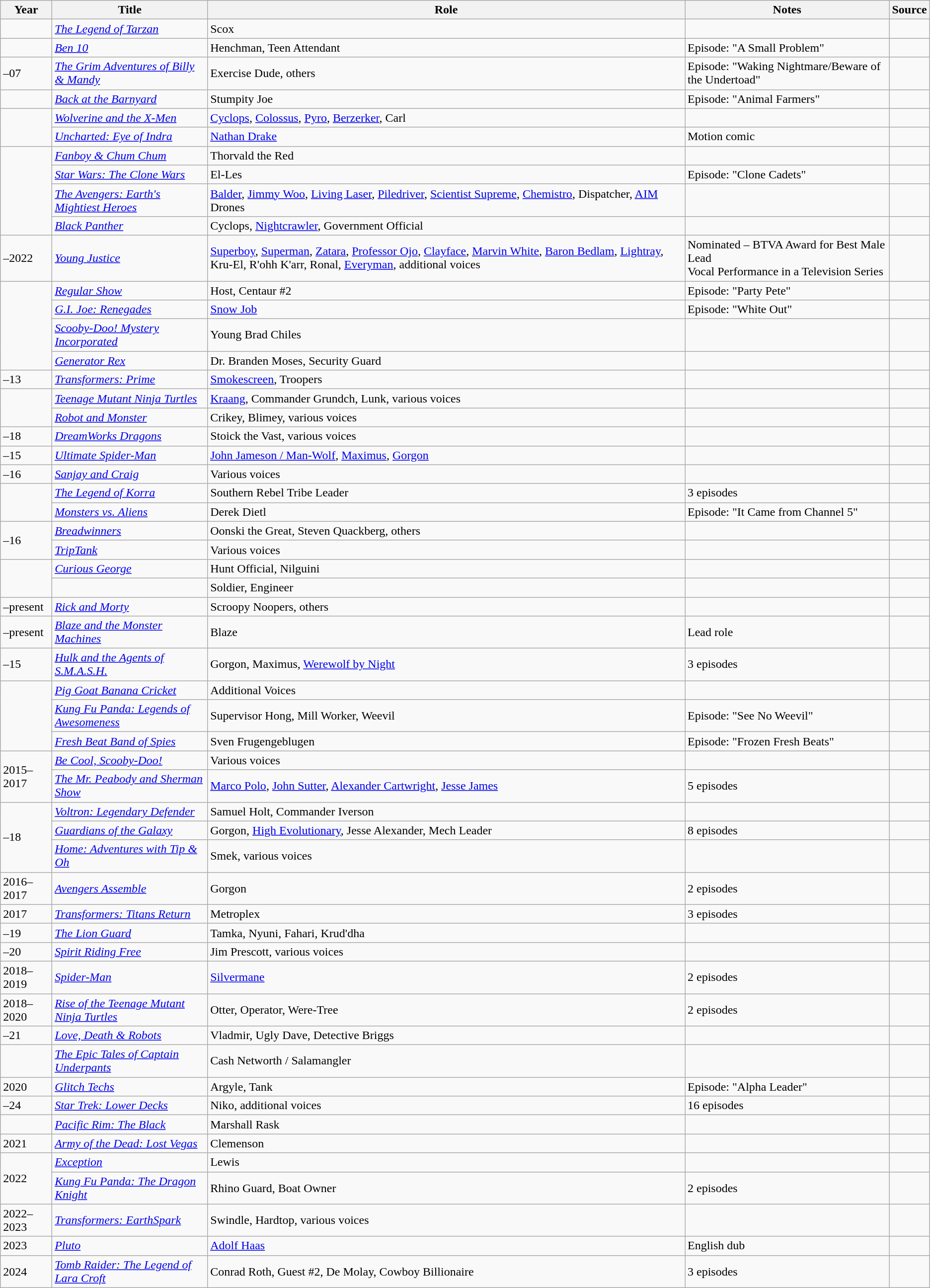<table class="wikitable sortable">
<tr>
<th>Year</th>
<th>Title</th>
<th>Role</th>
<th class="unsortable">Notes</th>
<th class="unsortable">Source</th>
</tr>
<tr>
<td></td>
<td><em><a href='#'>The Legend of Tarzan</a></em></td>
<td>Scox</td>
<td> </td>
<td> </td>
</tr>
<tr>
<td></td>
<td><em><a href='#'>Ben 10</a></em></td>
<td>Henchman, Teen Attendant</td>
<td>Episode: "A Small Problem"</td>
<td></td>
</tr>
<tr>
<td>–07</td>
<td><em><a href='#'>The Grim Adventures of Billy & Mandy</a></em></td>
<td>Exercise Dude, others</td>
<td>Episode: "Waking Nightmare/Beware of the Undertoad"</td>
<td> </td>
</tr>
<tr>
<td></td>
<td><em><a href='#'>Back at the Barnyard</a></em></td>
<td>Stumpity Joe</td>
<td>Episode: "Animal Farmers"</td>
<td></td>
</tr>
<tr>
<td rowspan="2"></td>
<td><em><a href='#'>Wolverine and the X-Men</a></em></td>
<td><a href='#'>Cyclops</a>, <a href='#'>Colossus</a>, <a href='#'>Pyro</a>, <a href='#'>Berzerker</a>, Carl</td>
<td> </td>
<td></td>
</tr>
<tr>
<td><em><a href='#'>Uncharted: Eye of Indra</a></em></td>
<td><a href='#'>Nathan Drake</a></td>
<td>Motion comic</td>
<td></td>
</tr>
<tr>
<td rowspan="4"></td>
<td><em><a href='#'>Fanboy & Chum Chum</a></em></td>
<td>Thorvald the Red</td>
<td></td>
<td> </td>
</tr>
<tr>
<td><em><a href='#'>Star Wars: The Clone Wars</a></em></td>
<td>El-Les</td>
<td>Episode: "Clone Cadets"</td>
<td></td>
</tr>
<tr>
<td><em><a href='#'>The Avengers: Earth's Mightiest Heroes</a></em></td>
<td><a href='#'>Balder</a>, <a href='#'>Jimmy Woo</a>, <a href='#'>Living Laser</a>, <a href='#'>Piledriver</a>, <a href='#'>Scientist Supreme</a>, <a href='#'>Chemistro</a>, Dispatcher, <a href='#'>AIM</a> Drones</td>
<td> </td>
<td></td>
</tr>
<tr>
<td><em><a href='#'>Black Panther</a></em></td>
<td>Cyclops, <a href='#'>Nightcrawler</a>, Government Official</td>
<td> </td>
<td></td>
</tr>
<tr>
<td>–2022</td>
<td><em><a href='#'>Young Justice</a></em></td>
<td><a href='#'>Superboy</a>, <a href='#'>Superman</a>, <a href='#'>Zatara</a>, <a href='#'>Professor Ojo</a>, <a href='#'>Clayface</a>, <a href='#'>Marvin White</a>, <a href='#'>Baron Bedlam</a>, <a href='#'>Lightray</a>, Kru-El, R'ohh K'arr, Ronal, <a href='#'>Everyman</a>, additional voices</td>
<td>Nominated – BTVA Award for Best Male Lead<br>Vocal Performance in a Television Series</td>
<td></td>
</tr>
<tr>
<td rowspan="4"></td>
<td><em><a href='#'>Regular Show</a></em></td>
<td>Host, Centaur #2</td>
<td>Episode: "Party Pete"</td>
<td></td>
</tr>
<tr>
<td><em><a href='#'>G.I. Joe: Renegades</a></em></td>
<td><a href='#'>Snow Job</a></td>
<td>Episode: "White Out"</td>
<td></td>
</tr>
<tr>
<td><em><a href='#'>Scooby-Doo! Mystery Incorporated</a></em></td>
<td>Young Brad Chiles</td>
<td></td>
<td></td>
</tr>
<tr>
<td><em><a href='#'>Generator Rex</a></em></td>
<td>Dr. Branden Moses, Security Guard</td>
<td></td>
<td> </td>
</tr>
<tr>
<td>–13</td>
<td><em><a href='#'>Transformers: Prime</a></em></td>
<td><a href='#'>Smokescreen</a>, Troopers</td>
<td></td>
<td></td>
</tr>
<tr>
<td rowspan="2"></td>
<td><em><a href='#'>Teenage Mutant Ninja Turtles</a></em></td>
<td><a href='#'>Kraang</a>, Commander Grundch, Lunk, various voices</td>
<td> </td>
<td></td>
</tr>
<tr>
<td><em><a href='#'>Robot and Monster</a></em></td>
<td>Crikey, Blimey, various voices</td>
<td> </td>
<td></td>
</tr>
<tr>
<td>–18</td>
<td><em><a href='#'>DreamWorks Dragons</a></em></td>
<td>Stoick the Vast, various voices</td>
<td> </td>
<td></td>
</tr>
<tr>
<td>–15</td>
<td><em><a href='#'>Ultimate Spider-Man</a></em></td>
<td><a href='#'>John Jameson / Man-Wolf</a>, <a href='#'>Maximus</a>, <a href='#'>Gorgon</a></td>
<td> </td>
<td></td>
</tr>
<tr>
<td>–16</td>
<td><em><a href='#'>Sanjay and Craig</a></em></td>
<td>Various voices</td>
<td> </td>
<td></td>
</tr>
<tr>
<td rowspan="2"></td>
<td><em><a href='#'>The Legend of Korra</a></em></td>
<td>Southern Rebel Tribe Leader</td>
<td>3 episodes</td>
<td></td>
</tr>
<tr>
<td><em><a href='#'>Monsters vs. Aliens</a></em></td>
<td>Derek Dietl</td>
<td>Episode: "It Came from Channel 5"</td>
<td></td>
</tr>
<tr>
<td rowspan="2">–16</td>
<td><em><a href='#'>Breadwinners</a></em></td>
<td>Oonski the Great, Steven Quackberg, others</td>
<td> </td>
<td></td>
</tr>
<tr>
<td><em><a href='#'>TripTank</a></em></td>
<td>Various voices</td>
<td></td>
<td></td>
</tr>
<tr>
<td rowspan="2"></td>
<td><em><a href='#'>Curious George</a></em></td>
<td>Hunt Official, Nilguini</td>
<td></td>
<td> </td>
</tr>
<tr>
<td></td>
<td>Soldier, Engineer</td>
<td></td>
<td></td>
</tr>
<tr>
<td>–present</td>
<td><em><a href='#'>Rick and Morty</a></em></td>
<td>Scroopy Noopers, others</td>
<td></td>
<td></td>
</tr>
<tr>
<td>–present</td>
<td><em><a href='#'>Blaze and the Monster Machines</a></em></td>
<td>Blaze</td>
<td>Lead role</td>
<td></td>
</tr>
<tr>
<td>–15</td>
<td><em><a href='#'>Hulk and the Agents of S.M.A.S.H.</a></em></td>
<td>Gorgon, Maximus, <a href='#'>Werewolf by Night</a></td>
<td>3 episodes</td>
<td></td>
</tr>
<tr>
<td rowspan="3"></td>
<td><em><a href='#'>Pig Goat Banana Cricket</a></em></td>
<td>Additional Voices</td>
<td> </td>
<td></td>
</tr>
<tr>
<td><em><a href='#'>Kung Fu Panda: Legends of Awesomeness</a></em></td>
<td>Supervisor Hong, Mill Worker, Weevil</td>
<td>Episode: "See No Weevil"</td>
<td></td>
</tr>
<tr>
<td><em><a href='#'>Fresh Beat Band of Spies</a></em></td>
<td>Sven Frugengeblugen</td>
<td>Episode: "Frozen Fresh Beats"</td>
<td></td>
</tr>
<tr>
<td rowspan="2">2015–2017</td>
<td><em><a href='#'>Be Cool, Scooby-Doo!</a></em></td>
<td>Various voices</td>
<td></td>
<td></td>
</tr>
<tr>
<td><em><a href='#'>The Mr. Peabody and Sherman Show</a></em></td>
<td><a href='#'>Marco Polo</a>, <a href='#'>John Sutter</a>, <a href='#'>Alexander Cartwright</a>, <a href='#'>Jesse James</a></td>
<td>5 episodes</td>
<td></td>
</tr>
<tr>
<td rowspan="3">–18</td>
<td><em><a href='#'>Voltron: Legendary Defender</a></em></td>
<td>Samuel Holt, Commander Iverson</td>
<td> </td>
<td></td>
</tr>
<tr>
<td><em><a href='#'>Guardians of the Galaxy</a></em></td>
<td>Gorgon, <a href='#'>High Evolutionary</a>, Jesse Alexander, Mech Leader</td>
<td>8 episodes</td>
<td></td>
</tr>
<tr>
<td><em><a href='#'>Home: Adventures with Tip & Oh</a></em></td>
<td>Smek, various voices</td>
<td> </td>
<td></td>
</tr>
<tr>
<td>2016–2017</td>
<td><em><a href='#'>Avengers Assemble</a></em></td>
<td>Gorgon</td>
<td>2 episodes</td>
<td></td>
</tr>
<tr>
<td>2017</td>
<td><em><a href='#'>Transformers: Titans Return</a></em></td>
<td>Metroplex</td>
<td>3 episodes</td>
<td></td>
</tr>
<tr>
<td>–19</td>
<td><em><a href='#'>The Lion Guard</a></em></td>
<td>Tamka, Nyuni, Fahari, Krud'dha</td>
<td></td>
<td></td>
</tr>
<tr>
<td>–20</td>
<td><em><a href='#'>Spirit Riding Free</a></em></td>
<td>Jim Prescott, various voices</td>
<td></td>
<td></td>
</tr>
<tr>
<td>2018–2019</td>
<td><em><a href='#'>Spider-Man</a></em></td>
<td><a href='#'>Silvermane</a></td>
<td>2 episodes</td>
<td></td>
</tr>
<tr>
<td>2018–2020</td>
<td><em><a href='#'>Rise of the Teenage Mutant Ninja Turtles</a></em></td>
<td>Otter, Operator, Were-Tree</td>
<td>2 episodes</td>
<td></td>
</tr>
<tr>
<td>–21</td>
<td><em><a href='#'>Love, Death & Robots</a></em></td>
<td>Vladmir, Ugly Dave, Detective Briggs</td>
<td></td>
<td></td>
</tr>
<tr>
<td></td>
<td><em><a href='#'>The Epic Tales of Captain Underpants</a></em></td>
<td>Cash Networth / Salamangler</td>
<td></td>
<td></td>
</tr>
<tr>
<td>2020</td>
<td><em><a href='#'>Glitch Techs</a></em></td>
<td>Argyle, Tank</td>
<td>Episode: "Alpha Leader"</td>
<td></td>
</tr>
<tr>
<td>–24</td>
<td><em><a href='#'>Star Trek: Lower Decks</a></em></td>
<td>Niko, additional voices</td>
<td>16 episodes</td>
<td></td>
</tr>
<tr>
<td></td>
<td><em><a href='#'>Pacific Rim: The Black</a></em></td>
<td>Marshall Rask</td>
<td></td>
<td></td>
</tr>
<tr>
<td>2021</td>
<td><em><a href='#'>Army of the Dead: Lost Vegas</a></em></td>
<td>Clemenson</td>
<td></td>
<td></td>
</tr>
<tr>
<td rowspan="2">2022</td>
<td><em><a href='#'>Exception</a></em></td>
<td>Lewis</td>
<td></td>
<td></td>
</tr>
<tr>
<td><em><a href='#'>Kung Fu Panda: The Dragon Knight</a></em></td>
<td>Rhino Guard, Boat Owner</td>
<td>2 episodes</td>
<td></td>
</tr>
<tr>
<td>2022–2023</td>
<td><em><a href='#'>Transformers: EarthSpark</a></em></td>
<td>Swindle, Hardtop, various voices</td>
<td></td>
<td></td>
</tr>
<tr>
<td>2023</td>
<td><em><a href='#'>Pluto</a></em></td>
<td><a href='#'>Adolf Haas</a></td>
<td>English dub</td>
<td></td>
</tr>
<tr>
<td>2024</td>
<td><em><a href='#'>Tomb Raider: The Legend of Lara Croft</a></em></td>
<td>Conrad Roth, Guest #2, De Molay, Cowboy Billionaire</td>
<td>3 episodes</td>
<td></td>
</tr>
</table>
